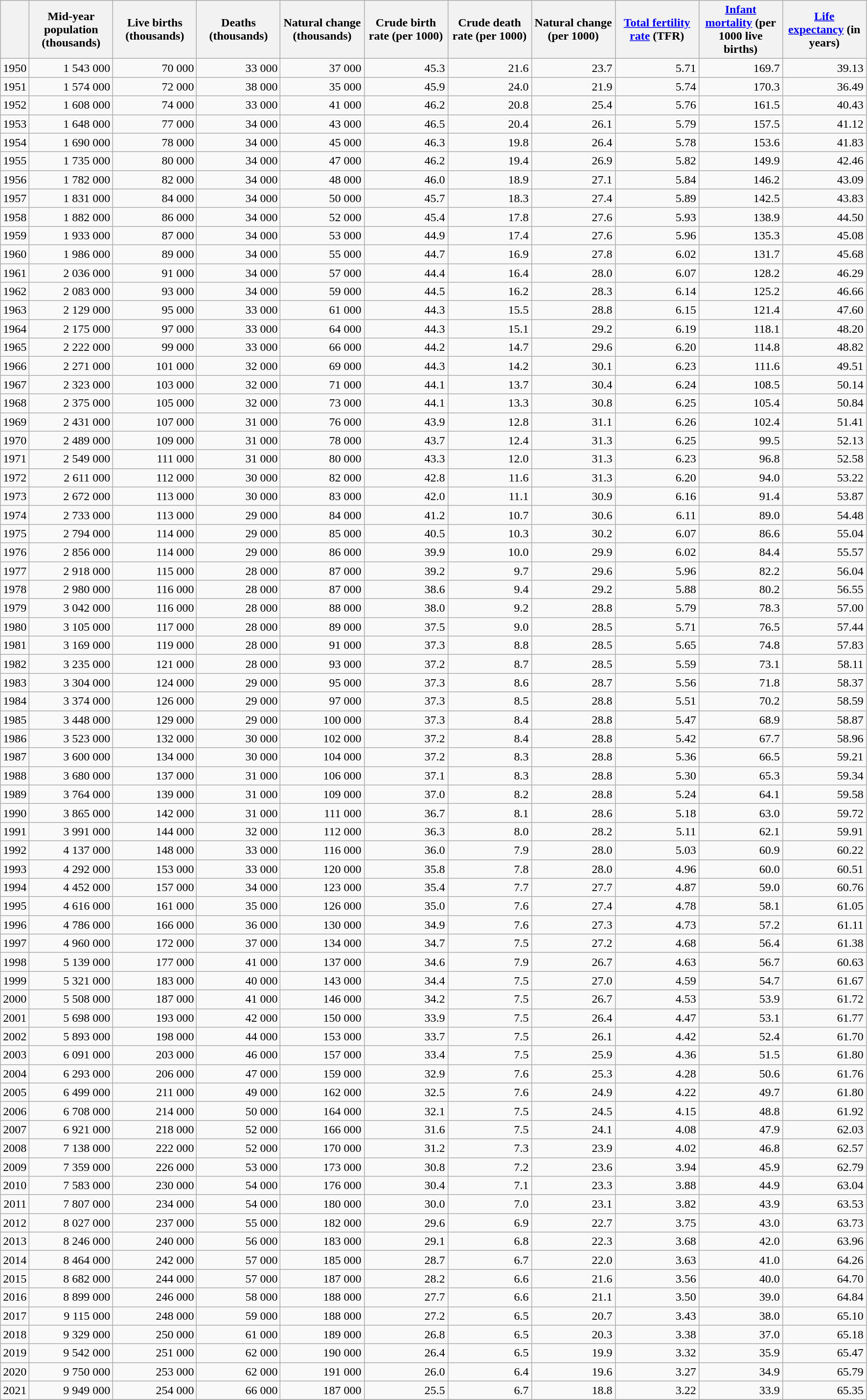<table class="wikitable sortable" style="text-align:right">
<tr>
<th></th>
<th style="width:80pt;">Mid-year population (thousands)</th>
<th style="width:80pt;">Live births (thousands)</th>
<th style="width:80pt;">Deaths (thousands)</th>
<th style="width:80pt;">Natural change (thousands)</th>
<th style="width:80pt;">Crude birth rate (per 1000)</th>
<th style="width:80pt;">Crude death rate (per 1000)</th>
<th style="width:80pt;">Natural change (per 1000)</th>
<th style="width:80pt;"><a href='#'>Total fertility rate</a> (TFR)</th>
<th style="width:80pt;"><a href='#'>Infant mortality</a> (per 1000 live births)</th>
<th style="width:80pt;"><a href='#'>Life expectancy</a> (in years)</th>
</tr>
<tr>
<td>1950</td>
<td>1 543 000</td>
<td>   70 000</td>
<td>   33 000</td>
<td>   37 000</td>
<td>45.3</td>
<td>21.6</td>
<td>23.7</td>
<td>5.71</td>
<td>169.7</td>
<td>39.13</td>
</tr>
<tr>
<td>1951</td>
<td>  1 574 000</td>
<td>  72 000</td>
<td>  38 000</td>
<td>  35 000</td>
<td>45.9</td>
<td>24.0</td>
<td>21.9</td>
<td>5.74</td>
<td>170.3</td>
<td>36.49</td>
</tr>
<tr>
<td>1952</td>
<td>  1 608 000</td>
<td>  74 000</td>
<td>  33 000</td>
<td>  41 000</td>
<td>46.2</td>
<td>20.8</td>
<td>25.4</td>
<td>5.76</td>
<td>161.5</td>
<td>40.43</td>
</tr>
<tr>
<td>1953</td>
<td>  1 648 000</td>
<td>  77 000</td>
<td>  34 000</td>
<td>  43 000</td>
<td>46.5</td>
<td>20.4</td>
<td>26.1</td>
<td>5.79</td>
<td>157.5</td>
<td>41.12</td>
</tr>
<tr>
<td>1954</td>
<td>  1 690 000</td>
<td>  78 000</td>
<td>  34 000</td>
<td>  45 000</td>
<td>46.3</td>
<td>19.8</td>
<td>26.4</td>
<td>5.78</td>
<td>153.6</td>
<td>41.83</td>
</tr>
<tr>
<td>1955</td>
<td>  1 735 000</td>
<td>  80 000</td>
<td>  34 000</td>
<td>  47 000</td>
<td>46.2</td>
<td>19.4</td>
<td>26.9</td>
<td>5.82</td>
<td>149.9</td>
<td>42.46</td>
</tr>
<tr>
<td>1956</td>
<td>  1 782 000</td>
<td>  82 000</td>
<td>  34 000</td>
<td>  48 000</td>
<td>46.0</td>
<td>18.9</td>
<td>27.1</td>
<td>5.84</td>
<td>146.2</td>
<td>43.09</td>
</tr>
<tr>
<td>1957</td>
<td>  1 831 000</td>
<td>  84 000</td>
<td>  34 000</td>
<td>  50 000</td>
<td>45.7</td>
<td>18.3</td>
<td>27.4</td>
<td>5.89</td>
<td>142.5</td>
<td>43.83</td>
</tr>
<tr>
<td>1958</td>
<td>  1 882 000</td>
<td>  86 000</td>
<td>  34 000</td>
<td>  52 000</td>
<td>45.4</td>
<td>17.8</td>
<td>27.6</td>
<td>5.93</td>
<td>138.9</td>
<td>44.50</td>
</tr>
<tr>
<td>1959</td>
<td>  1 933 000</td>
<td>  87 000</td>
<td>  34 000</td>
<td>  53 000</td>
<td>44.9</td>
<td>17.4</td>
<td>27.6</td>
<td>5.96</td>
<td>135.3</td>
<td>45.08</td>
</tr>
<tr>
<td>1960</td>
<td>  1 986 000</td>
<td>  89 000</td>
<td>  34 000</td>
<td>  55 000</td>
<td>44.7</td>
<td>16.9</td>
<td>27.8</td>
<td>6.02</td>
<td>131.7</td>
<td>45.68</td>
</tr>
<tr>
<td>1961</td>
<td>  2 036 000</td>
<td>  91 000</td>
<td>  34 000</td>
<td>  57 000</td>
<td>44.4</td>
<td>16.4</td>
<td>28.0</td>
<td>6.07</td>
<td>128.2</td>
<td>46.29</td>
</tr>
<tr>
<td>1962</td>
<td>  2 083 000</td>
<td>  93 000</td>
<td>  34 000</td>
<td>  59 000</td>
<td>44.5</td>
<td>16.2</td>
<td>28.3</td>
<td>6.14</td>
<td>125.2</td>
<td>46.66</td>
</tr>
<tr>
<td>1963</td>
<td>  2 129 000</td>
<td>  95 000</td>
<td>  33 000</td>
<td>  61 000</td>
<td>44.3</td>
<td>15.5</td>
<td>28.8</td>
<td>6.15</td>
<td>121.4</td>
<td>47.60</td>
</tr>
<tr>
<td>1964</td>
<td>  2 175 000</td>
<td>  97 000</td>
<td>  33 000</td>
<td>  64 000</td>
<td>44.3</td>
<td>15.1</td>
<td>29.2</td>
<td>6.19</td>
<td>118.1</td>
<td>48.20</td>
</tr>
<tr>
<td>1965</td>
<td>  2 222 000</td>
<td>  99 000</td>
<td>  33 000</td>
<td>  66 000</td>
<td>44.2</td>
<td>14.7</td>
<td>29.6</td>
<td>6.20</td>
<td>114.8</td>
<td>48.82</td>
</tr>
<tr>
<td>1966</td>
<td>  2 271 000</td>
<td>  101 000</td>
<td>  32 000</td>
<td>  69 000</td>
<td>44.3</td>
<td>14.2</td>
<td>30.1</td>
<td>6.23</td>
<td>111.6</td>
<td>49.51</td>
</tr>
<tr>
<td>1967</td>
<td>  2 323 000</td>
<td>  103 000</td>
<td>  32 000</td>
<td>  71 000</td>
<td>44.1</td>
<td>13.7</td>
<td>30.4</td>
<td>6.24</td>
<td>108.5</td>
<td>50.14</td>
</tr>
<tr>
<td>1968</td>
<td>  2 375 000</td>
<td>  105 000</td>
<td>  32 000</td>
<td>  73 000</td>
<td>44.1</td>
<td>13.3</td>
<td>30.8</td>
<td>6.25</td>
<td>105.4</td>
<td>50.84</td>
</tr>
<tr>
<td>1969</td>
<td>  2 431 000</td>
<td>  107 000</td>
<td>  31 000</td>
<td>  76 000</td>
<td>43.9</td>
<td>12.8</td>
<td>31.1</td>
<td>6.26</td>
<td>102.4</td>
<td>51.41</td>
</tr>
<tr>
<td>1970</td>
<td>  2 489 000</td>
<td>  109 000</td>
<td>  31 000</td>
<td>  78 000</td>
<td>43.7</td>
<td>12.4</td>
<td>31.3</td>
<td>6.25</td>
<td>99.5</td>
<td>52.13</td>
</tr>
<tr>
<td>1971</td>
<td>  2 549 000</td>
<td>  111 000</td>
<td>  31 000</td>
<td>  80 000</td>
<td>43.3</td>
<td>12.0</td>
<td>31.3</td>
<td>6.23</td>
<td>96.8</td>
<td>52.58</td>
</tr>
<tr>
<td>1972</td>
<td>  2 611 000</td>
<td>  112 000</td>
<td>  30 000</td>
<td>  82 000</td>
<td>42.8</td>
<td>11.6</td>
<td>31.3</td>
<td>6.20</td>
<td>94.0</td>
<td>53.22</td>
</tr>
<tr>
<td>1973</td>
<td>  2 672 000</td>
<td>  113 000</td>
<td>  30 000</td>
<td>  83 000</td>
<td>42.0</td>
<td>11.1</td>
<td>30.9</td>
<td>6.16</td>
<td>91.4</td>
<td>53.87</td>
</tr>
<tr>
<td>1974</td>
<td>  2 733 000</td>
<td>  113 000</td>
<td>  29 000</td>
<td>  84 000</td>
<td>41.2</td>
<td>10.7</td>
<td>30.6</td>
<td>6.11</td>
<td>89.0</td>
<td>54.48</td>
</tr>
<tr>
<td>1975</td>
<td>  2 794 000</td>
<td>  114 000</td>
<td>  29 000</td>
<td>  85 000</td>
<td>40.5</td>
<td>10.3</td>
<td>30.2</td>
<td>6.07</td>
<td>86.6</td>
<td>55.04</td>
</tr>
<tr>
<td>1976</td>
<td>  2 856 000</td>
<td>  114 000</td>
<td>  29 000</td>
<td>  86 000</td>
<td>39.9</td>
<td>10.0</td>
<td>29.9</td>
<td>6.02</td>
<td>84.4</td>
<td>55.57</td>
</tr>
<tr>
<td>1977</td>
<td>  2 918 000</td>
<td>  115 000</td>
<td>  28 000</td>
<td>  87 000</td>
<td>39.2</td>
<td>9.7</td>
<td>29.6</td>
<td>5.96</td>
<td>82.2</td>
<td>56.04</td>
</tr>
<tr>
<td>1978</td>
<td>  2 980 000</td>
<td>  116 000</td>
<td>  28 000</td>
<td>  87 000</td>
<td>38.6</td>
<td>9.4</td>
<td>29.2</td>
<td>5.88</td>
<td>80.2</td>
<td>56.55</td>
</tr>
<tr>
<td>1979</td>
<td>  3 042 000</td>
<td>  116 000</td>
<td>  28 000</td>
<td>  88 000</td>
<td>38.0</td>
<td>9.2</td>
<td>28.8</td>
<td>5.79</td>
<td>78.3</td>
<td>57.00</td>
</tr>
<tr>
<td>1980</td>
<td>  3 105 000</td>
<td>  117 000</td>
<td>  28 000</td>
<td>  89 000</td>
<td>37.5</td>
<td>9.0</td>
<td>28.5</td>
<td>5.71</td>
<td>76.5</td>
<td>57.44</td>
</tr>
<tr>
<td>1981</td>
<td>  3 169 000</td>
<td>  119 000</td>
<td>  28 000</td>
<td>  91 000</td>
<td>37.3</td>
<td>8.8</td>
<td>28.5</td>
<td>5.65</td>
<td>74.8</td>
<td>57.83</td>
</tr>
<tr>
<td>1982</td>
<td>  3 235 000</td>
<td>  121 000</td>
<td>  28 000</td>
<td>  93 000</td>
<td>37.2</td>
<td>8.7</td>
<td>28.5</td>
<td>5.59</td>
<td>73.1</td>
<td>58.11</td>
</tr>
<tr>
<td>1983</td>
<td>  3 304 000</td>
<td>  124 000</td>
<td>  29 000</td>
<td>  95 000</td>
<td>37.3</td>
<td>8.6</td>
<td>28.7</td>
<td>5.56</td>
<td>71.8</td>
<td>58.37</td>
</tr>
<tr>
<td>1984</td>
<td>  3 374 000</td>
<td>  126 000</td>
<td>  29 000</td>
<td>  97 000</td>
<td>37.3</td>
<td>8.5</td>
<td>28.8</td>
<td>5.51</td>
<td>70.2</td>
<td>58.59</td>
</tr>
<tr>
<td>1985</td>
<td>  3 448 000</td>
<td>  129 000</td>
<td>  29 000</td>
<td>  100 000</td>
<td>37.3</td>
<td>8.4</td>
<td>28.8</td>
<td>5.47</td>
<td>68.9</td>
<td>58.87</td>
</tr>
<tr>
<td>1986</td>
<td>  3 523 000</td>
<td>  132 000</td>
<td>  30 000</td>
<td>  102 000</td>
<td>37.2</td>
<td>8.4</td>
<td>28.8</td>
<td>5.42</td>
<td>67.7</td>
<td>58.96</td>
</tr>
<tr>
<td>1987</td>
<td>  3 600 000</td>
<td>  134 000</td>
<td>  30 000</td>
<td>  104 000</td>
<td>37.2</td>
<td>8.3</td>
<td>28.8</td>
<td>5.36</td>
<td>66.5</td>
<td>59.21</td>
</tr>
<tr>
<td>1988</td>
<td>  3 680 000</td>
<td>  137 000</td>
<td>  31 000</td>
<td>  106 000</td>
<td>37.1</td>
<td>8.3</td>
<td>28.8</td>
<td>5.30</td>
<td>65.3</td>
<td>59.34</td>
</tr>
<tr>
<td>1989</td>
<td>  3 764 000</td>
<td>  139 000</td>
<td>  31 000</td>
<td>  109 000</td>
<td>37.0</td>
<td>8.2</td>
<td>28.8</td>
<td>5.24</td>
<td>64.1</td>
<td>59.58</td>
</tr>
<tr>
<td>1990</td>
<td>  3 865 000</td>
<td>  142 000</td>
<td>  31 000</td>
<td>  111 000</td>
<td>36.7</td>
<td>8.1</td>
<td>28.6</td>
<td>5.18</td>
<td>63.0</td>
<td>59.72</td>
</tr>
<tr>
<td>1991</td>
<td>  3 991 000</td>
<td>  144 000</td>
<td>  32 000</td>
<td>  112 000</td>
<td>36.3</td>
<td>8.0</td>
<td>28.2</td>
<td>5.11</td>
<td>62.1</td>
<td>59.91</td>
</tr>
<tr>
<td>1992</td>
<td>  4 137 000</td>
<td>  148 000</td>
<td>  33 000</td>
<td>  116 000</td>
<td>36.0</td>
<td>7.9</td>
<td>28.0</td>
<td>5.03</td>
<td>60.9</td>
<td>60.22</td>
</tr>
<tr>
<td>1993</td>
<td>  4 292 000</td>
<td>  153 000</td>
<td>  33 000</td>
<td>  120 000</td>
<td>35.8</td>
<td>7.8</td>
<td>28.0</td>
<td>4.96</td>
<td>60.0</td>
<td>60.51</td>
</tr>
<tr>
<td>1994</td>
<td>  4 452 000</td>
<td>  157 000</td>
<td>  34 000</td>
<td>  123 000</td>
<td>35.4</td>
<td>7.7</td>
<td>27.7</td>
<td>4.87</td>
<td>59.0</td>
<td>60.76</td>
</tr>
<tr>
<td>1995</td>
<td>  4 616 000</td>
<td>  161 000</td>
<td>  35 000</td>
<td>  126 000</td>
<td>35.0</td>
<td>7.6</td>
<td>27.4</td>
<td>4.78</td>
<td>58.1</td>
<td>61.05</td>
</tr>
<tr>
<td>1996</td>
<td>  4 786 000</td>
<td>  166 000</td>
<td>  36 000</td>
<td>  130 000</td>
<td>34.9</td>
<td>7.6</td>
<td>27.3</td>
<td>4.73</td>
<td>57.2</td>
<td>61.11</td>
</tr>
<tr>
<td>1997</td>
<td>  4 960 000</td>
<td>  172 000</td>
<td>  37 000</td>
<td>  134 000</td>
<td>34.7</td>
<td>7.5</td>
<td>27.2</td>
<td>4.68</td>
<td>56.4</td>
<td>61.38</td>
</tr>
<tr>
<td>1998</td>
<td>  5 139 000</td>
<td>  177 000</td>
<td>  41 000</td>
<td>  137 000</td>
<td>34.6</td>
<td>7.9</td>
<td>26.7</td>
<td>4.63</td>
<td>56.7</td>
<td>60.63</td>
</tr>
<tr>
<td>1999</td>
<td>  5 321 000</td>
<td>  183 000</td>
<td>  40 000</td>
<td>  143 000</td>
<td>34.4</td>
<td>7.5</td>
<td>27.0</td>
<td>4.59</td>
<td>54.7</td>
<td>61.67</td>
</tr>
<tr>
<td>2000</td>
<td>  5 508 000</td>
<td>  187 000</td>
<td>  41 000</td>
<td>  146 000</td>
<td>34.2</td>
<td>7.5</td>
<td>26.7</td>
<td>4.53</td>
<td>53.9</td>
<td>61.72</td>
</tr>
<tr>
<td>2001</td>
<td>  5 698 000</td>
<td>  193 000</td>
<td>  42 000</td>
<td>  150 000</td>
<td>33.9</td>
<td>7.5</td>
<td>26.4</td>
<td>4.47</td>
<td>53.1</td>
<td>61.77</td>
</tr>
<tr>
<td>2002</td>
<td>  5 893 000</td>
<td>  198 000</td>
<td>  44 000</td>
<td>  153 000</td>
<td>33.7</td>
<td>7.5</td>
<td>26.1</td>
<td>4.42</td>
<td>52.4</td>
<td>61.70</td>
</tr>
<tr>
<td>2003</td>
<td>  6 091 000</td>
<td>  203 000</td>
<td>  46 000</td>
<td>  157 000</td>
<td>33.4</td>
<td>7.5</td>
<td>25.9</td>
<td>4.36</td>
<td>51.5</td>
<td>61.80</td>
</tr>
<tr>
<td>2004</td>
<td>  6 293 000</td>
<td>  206 000</td>
<td>  47 000</td>
<td>  159 000</td>
<td>32.9</td>
<td>7.6</td>
<td>25.3</td>
<td>4.28</td>
<td>50.6</td>
<td>61.76</td>
</tr>
<tr>
<td>2005</td>
<td>  6 499 000</td>
<td>  211 000</td>
<td>  49 000</td>
<td>  162 000</td>
<td>32.5</td>
<td>7.6</td>
<td>24.9</td>
<td>4.22</td>
<td>49.7</td>
<td>61.80</td>
</tr>
<tr>
<td>2006</td>
<td>  6 708 000</td>
<td>  214 000</td>
<td>  50 000</td>
<td>  164 000</td>
<td>32.1</td>
<td>7.5</td>
<td>24.5</td>
<td>4.15</td>
<td>48.8</td>
<td>61.92</td>
</tr>
<tr>
<td>2007</td>
<td>  6 921 000</td>
<td>  218 000</td>
<td>  52 000</td>
<td>  166 000</td>
<td>31.6</td>
<td>7.5</td>
<td>24.1</td>
<td>4.08</td>
<td>47.9</td>
<td>62.03</td>
</tr>
<tr>
<td>2008</td>
<td>  7 138 000</td>
<td>  222 000</td>
<td>  52 000</td>
<td>  170 000</td>
<td>31.2</td>
<td>7.3</td>
<td>23.9</td>
<td>4.02</td>
<td>46.8</td>
<td>62.57</td>
</tr>
<tr>
<td>2009</td>
<td>  7 359 000</td>
<td>  226 000</td>
<td>  53 000</td>
<td>  173 000</td>
<td>30.8</td>
<td>7.2</td>
<td>23.6</td>
<td>3.94</td>
<td>45.9</td>
<td>62.79</td>
</tr>
<tr>
<td>2010</td>
<td>  7 583 000</td>
<td>  230 000</td>
<td>  54 000</td>
<td>  176 000</td>
<td>30.4</td>
<td>7.1</td>
<td>23.3</td>
<td>3.88</td>
<td>44.9</td>
<td>63.04</td>
</tr>
<tr>
<td>2011</td>
<td>  7 807 000</td>
<td>  234 000</td>
<td>  54 000</td>
<td>  180 000</td>
<td>30.0</td>
<td>7.0</td>
<td>23.1</td>
<td>3.82</td>
<td>43.9</td>
<td>63.53</td>
</tr>
<tr>
<td>2012</td>
<td>  8 027 000</td>
<td>  237 000</td>
<td>  55 000</td>
<td>  182 000</td>
<td>29.6</td>
<td>6.9</td>
<td>22.7</td>
<td>3.75</td>
<td>43.0</td>
<td>63.73</td>
</tr>
<tr>
<td>2013</td>
<td>  8 246 000</td>
<td>  240 000</td>
<td>  56 000</td>
<td>  183 000</td>
<td>29.1</td>
<td>6.8</td>
<td>22.3</td>
<td>3.68</td>
<td>42.0</td>
<td>63.96</td>
</tr>
<tr>
<td>2014</td>
<td>  8 464 000</td>
<td>  242 000</td>
<td>  57 000</td>
<td>  185 000</td>
<td>28.7</td>
<td>6.7</td>
<td>22.0</td>
<td>3.63</td>
<td>41.0</td>
<td>64.26</td>
</tr>
<tr>
<td>2015</td>
<td>  8 682 000</td>
<td>  244 000</td>
<td>  57 000</td>
<td>  187 000</td>
<td>28.2</td>
<td>6.6</td>
<td>21.6</td>
<td>3.56</td>
<td>40.0</td>
<td>64.70</td>
</tr>
<tr>
<td>2016</td>
<td>  8 899 000</td>
<td>  246 000</td>
<td>  58 000</td>
<td>  188 000</td>
<td>27.7</td>
<td>6.6</td>
<td>21.1</td>
<td>3.50</td>
<td>39.0</td>
<td>64.84</td>
</tr>
<tr>
<td>2017</td>
<td>  9 115 000</td>
<td>  248 000</td>
<td>  59 000</td>
<td>  188 000</td>
<td>27.2</td>
<td>6.5</td>
<td>20.7</td>
<td>3.43</td>
<td>38.0</td>
<td>65.10</td>
</tr>
<tr>
<td>2018</td>
<td>  9 329 000</td>
<td>  250 000</td>
<td>  61 000</td>
<td>  189 000</td>
<td>26.8</td>
<td>6.5</td>
<td>20.3</td>
<td>3.38</td>
<td>37.0</td>
<td>65.18</td>
</tr>
<tr>
<td>2019</td>
<td>  9 542 000</td>
<td>  251 000</td>
<td>  62 000</td>
<td>  190 000</td>
<td>26.4</td>
<td>6.5</td>
<td>19.9</td>
<td>3.32</td>
<td>35.9</td>
<td>65.47</td>
</tr>
<tr>
<td>2020</td>
<td>  9 750 000</td>
<td>  253 000</td>
<td>  62 000</td>
<td>  191 000</td>
<td>26.0</td>
<td>6.4</td>
<td>19.6</td>
<td>3.27</td>
<td>34.9</td>
<td>65.79</td>
</tr>
<tr>
<td>2021</td>
<td>  9 949 000</td>
<td>  254 000</td>
<td>  66 000</td>
<td>  187 000</td>
<td>25.5</td>
<td>6.7</td>
<td>18.8</td>
<td>3.22</td>
<td>33.9</td>
<td>65.35</td>
</tr>
<tr>
</tr>
</table>
